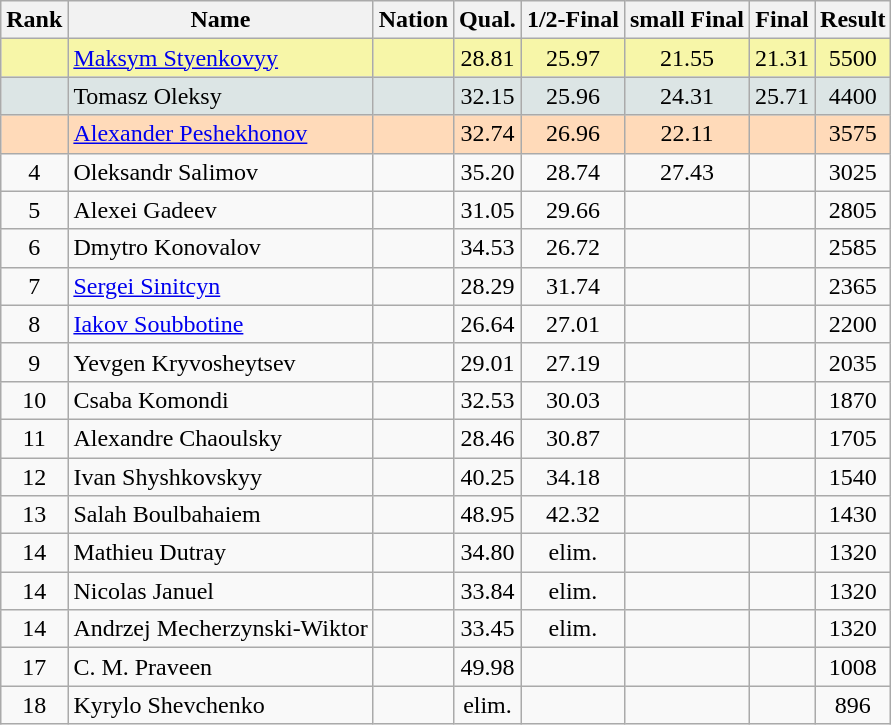<table class="wikitable sortable" style="text-align:center">
<tr>
<th>Rank</th>
<th>Name</th>
<th>Nation</th>
<th>Qual.</th>
<th>1/2-Final</th>
<th>small Final</th>
<th>Final</th>
<th>Result</th>
</tr>
<tr bgcolor="#F7F6A8">
<td></td>
<td align="left"><a href='#'>Maksym Styenkovyy</a></td>
<td align="left"></td>
<td>28.81</td>
<td>25.97</td>
<td>21.55</td>
<td>21.31</td>
<td>5500</td>
</tr>
<tr bgcolor="#DCE5E5">
<td></td>
<td align="left">Tomasz Oleksy</td>
<td align="left"></td>
<td>32.15</td>
<td>25.96</td>
<td>24.31</td>
<td>25.71</td>
<td>4400</td>
</tr>
<tr bgcolor="#FFDAB9">
<td></td>
<td align="left"><a href='#'>Alexander Peshekhonov</a></td>
<td align="left"></td>
<td>32.74</td>
<td>26.96</td>
<td>22.11</td>
<td></td>
<td>3575</td>
</tr>
<tr>
<td align="center">4</td>
<td align="left">Oleksandr Salimov</td>
<td align="left"></td>
<td>35.20</td>
<td>28.74</td>
<td>27.43</td>
<td></td>
<td>3025</td>
</tr>
<tr>
<td align="center">5</td>
<td align="left">Alexei Gadeev</td>
<td align="left"></td>
<td>31.05</td>
<td>29.66</td>
<td></td>
<td></td>
<td>2805</td>
</tr>
<tr>
<td align="center">6</td>
<td align="left">Dmytro Konovalov</td>
<td align="left"></td>
<td>34.53</td>
<td>26.72</td>
<td></td>
<td></td>
<td>2585</td>
</tr>
<tr>
<td align="center">7</td>
<td align="left"><a href='#'>Sergei Sinitcyn</a></td>
<td align="left"></td>
<td>28.29</td>
<td>31.74</td>
<td></td>
<td></td>
<td>2365</td>
</tr>
<tr>
<td align="center">8</td>
<td align="left"><a href='#'>Iakov Soubbotine</a></td>
<td align="left"></td>
<td>26.64</td>
<td>27.01</td>
<td></td>
<td></td>
<td>2200</td>
</tr>
<tr>
<td>9</td>
<td align="left">Yevgen Kryvosheytsev</td>
<td align="left"></td>
<td>29.01</td>
<td>27.19</td>
<td></td>
<td></td>
<td>2035</td>
</tr>
<tr>
<td>10</td>
<td align="left">Csaba Komondi</td>
<td align="left"></td>
<td>32.53</td>
<td>30.03</td>
<td></td>
<td></td>
<td>1870</td>
</tr>
<tr>
<td>11</td>
<td align="left">Alexandre Chaoulsky</td>
<td align="left"></td>
<td>28.46</td>
<td>30.87</td>
<td></td>
<td></td>
<td>1705</td>
</tr>
<tr>
<td>12</td>
<td align="left">Ivan Shyshkovskyy</td>
<td align="left"></td>
<td>40.25</td>
<td>34.18</td>
<td></td>
<td></td>
<td>1540</td>
</tr>
<tr>
<td>13</td>
<td align="left">Salah Boulbahaiem</td>
<td align="left"></td>
<td>48.95</td>
<td>42.32</td>
<td></td>
<td></td>
<td>1430</td>
</tr>
<tr>
<td>14</td>
<td align="left">Mathieu Dutray</td>
<td align="left"></td>
<td>34.80</td>
<td>elim.</td>
<td></td>
<td></td>
<td>1320</td>
</tr>
<tr>
<td>14</td>
<td align="left">Nicolas Januel</td>
<td align="left"></td>
<td>33.84</td>
<td>elim.</td>
<td></td>
<td></td>
<td>1320</td>
</tr>
<tr>
<td>14</td>
<td align="left">Andrzej Mecherzynski-Wiktor</td>
<td align="left"></td>
<td>33.45</td>
<td>elim.</td>
<td></td>
<td></td>
<td>1320</td>
</tr>
<tr>
<td>17</td>
<td align="left">C. M. Praveen</td>
<td align="left"></td>
<td>49.98</td>
<td></td>
<td></td>
<td></td>
<td>1008</td>
</tr>
<tr>
<td>18</td>
<td align="left">Kyrylo Shevchenko</td>
<td align="left"></td>
<td>elim.</td>
<td></td>
<td></td>
<td></td>
<td>896</td>
</tr>
</table>
